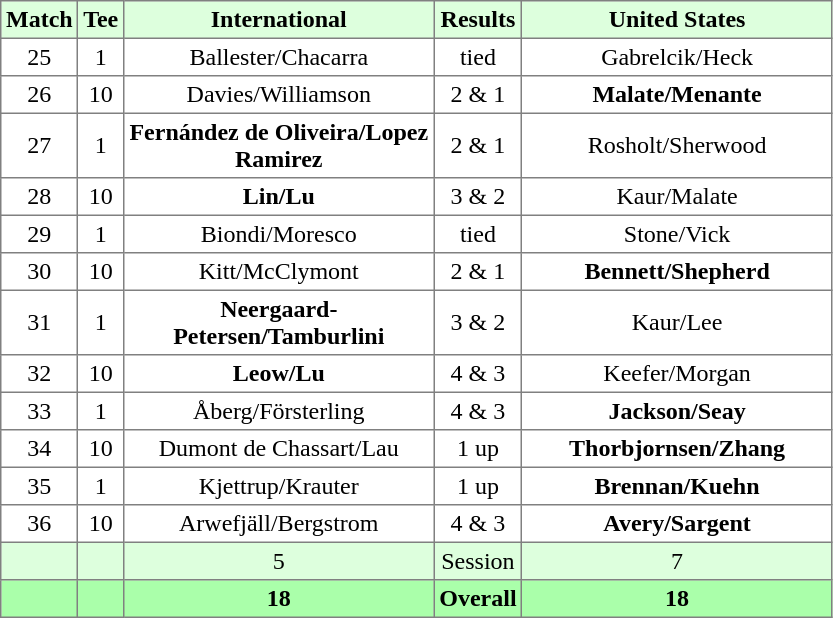<table border="1" cellpadding="3" style="border-collapse:collapse; text-align:center;">
<tr style="background:#ddffdd;">
<th>Match</th>
<th>Tee</th>
<th width="200">International</th>
<th>Results</th>
<th width="200">United States</th>
</tr>
<tr>
<td>25</td>
<td>1</td>
<td>Ballester/Chacarra</td>
<td>tied</td>
<td>Gabrelcik/Heck</td>
</tr>
<tr>
<td>26</td>
<td>10</td>
<td>Davies/Williamson</td>
<td>2 & 1</td>
<td><strong>Malate/Menante</strong></td>
</tr>
<tr>
<td>27</td>
<td>1</td>
<td><strong>Fernández de Oliveira/Lopez Ramirez</strong></td>
<td>2 & 1</td>
<td>Rosholt/Sherwood</td>
</tr>
<tr>
<td>28</td>
<td>10</td>
<td><strong>Lin/Lu</strong></td>
<td>3 & 2</td>
<td>Kaur/Malate</td>
</tr>
<tr>
<td>29</td>
<td>1</td>
<td>Biondi/Moresco</td>
<td>tied</td>
<td>Stone/Vick</td>
</tr>
<tr>
<td>30</td>
<td>10</td>
<td>Kitt/McClymont</td>
<td>2 & 1</td>
<td><strong>Bennett/Shepherd</strong></td>
</tr>
<tr>
<td>31</td>
<td>1</td>
<td><strong>Neergaard-Petersen/Tamburlini</strong></td>
<td>3 & 2</td>
<td>Kaur/Lee</td>
</tr>
<tr>
<td>32</td>
<td>10</td>
<td><strong>Leow/Lu</strong></td>
<td>4 & 3</td>
<td>Keefer/Morgan</td>
</tr>
<tr>
<td>33</td>
<td>1</td>
<td>Åberg/Försterling</td>
<td>4 & 3</td>
<td><strong>Jackson/Seay</strong></td>
</tr>
<tr>
<td>34</td>
<td>10</td>
<td>Dumont de Chassart/Lau</td>
<td>1 up</td>
<td><strong>Thorbjornsen/Zhang</strong></td>
</tr>
<tr>
<td>35</td>
<td>1</td>
<td>Kjettrup/Krauter</td>
<td>1 up</td>
<td><strong>Brennan/Kuehn</strong></td>
</tr>
<tr>
<td>36</td>
<td>10</td>
<td>Arwefjäll/Bergstrom</td>
<td>4 & 3</td>
<td><strong>Avery/Sargent</strong></td>
</tr>
<tr style="background:#ddffdd;">
<td></td>
<td></td>
<td>5</td>
<td>Session</td>
<td>7</td>
</tr>
<tr style="background:#aaffaa;">
<th></th>
<th></th>
<th>18</th>
<th>Overall</th>
<th>18</th>
</tr>
</table>
